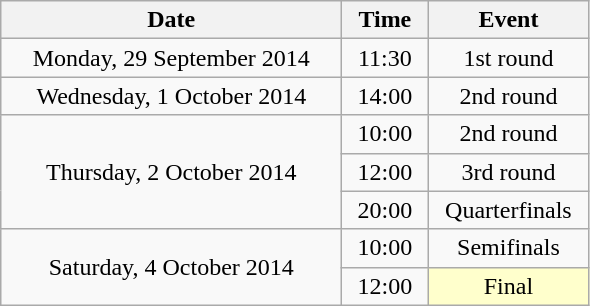<table class = "wikitable" style="text-align:center;">
<tr>
<th width=220>Date</th>
<th width=50>Time</th>
<th width=100>Event</th>
</tr>
<tr>
<td>Monday, 29 September 2014</td>
<td>11:30</td>
<td>1st round</td>
</tr>
<tr>
<td>Wednesday, 1 October 2014</td>
<td>14:00</td>
<td>2nd round</td>
</tr>
<tr>
<td rowspan=3>Thursday, 2 October 2014</td>
<td>10:00</td>
<td>2nd round</td>
</tr>
<tr>
<td>12:00</td>
<td>3rd round</td>
</tr>
<tr>
<td>20:00</td>
<td>Quarterfinals</td>
</tr>
<tr>
<td rowspan=2>Saturday, 4 October 2014</td>
<td>10:00</td>
<td>Semifinals</td>
</tr>
<tr>
<td>12:00</td>
<td bgcolor=ffffcc>Final</td>
</tr>
</table>
